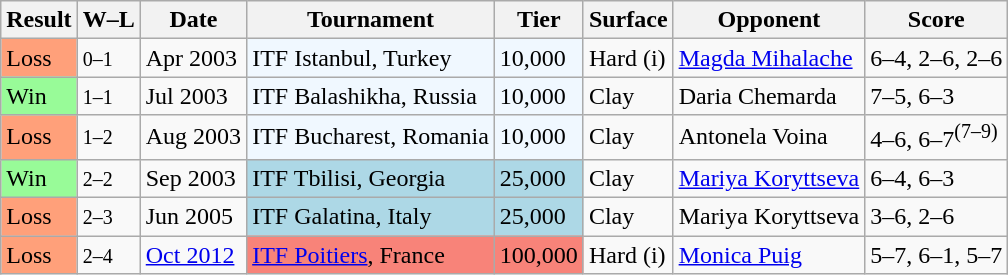<table class="sortable wikitable">
<tr>
<th>Result</th>
<th class=unsortable>W–L</th>
<th>Date</th>
<th>Tournament</th>
<th>Tier</th>
<th>Surface</th>
<th>Opponent</th>
<th class=unsortable>Score</th>
</tr>
<tr>
<td style=background:#ffa07a>Loss</td>
<td><small>0–1</small></td>
<td>Apr 2003</td>
<td style=background:#f0f8ff>ITF Istanbul, Turkey</td>
<td style=background:#f0f8ff>10,000</td>
<td>Hard (i)</td>
<td> <a href='#'>Magda Mihalache</a></td>
<td>6–4, 2–6, 2–6</td>
</tr>
<tr>
<td style=background:#98fb98>Win</td>
<td><small>1–1</small></td>
<td>Jul 2003</td>
<td bgcolor=#f0f8ff>ITF Balashikha, Russia</td>
<td bgcolor=#f0f8ff>10,000</td>
<td>Clay</td>
<td> Daria Chemarda</td>
<td>7–5, 6–3</td>
</tr>
<tr>
<td style=background:#ffa07a>Loss</td>
<td><small>1–2</small></td>
<td>Aug 2003</td>
<td style=background:#f0f8ff>ITF Bucharest, Romania</td>
<td style=background:#f0f8ff>10,000</td>
<td>Clay</td>
<td> Antonela Voina</td>
<td>4–6, 6–7<sup>(7–9)</sup></td>
</tr>
<tr>
<td style=background:#98fb98>Win</td>
<td><small>2–2</small></td>
<td>Sep 2003</td>
<td style=background:lightblue>ITF Tbilisi, Georgia</td>
<td style=background:lightblue>25,000</td>
<td>Clay</td>
<td> <a href='#'>Mariya Koryttseva</a></td>
<td>6–4, 6–3</td>
</tr>
<tr>
<td style=background:#ffa07a>Loss</td>
<td><small>2–3</small></td>
<td>Jun 2005</td>
<td style=background:lightblue>ITF Galatina, Italy</td>
<td style=background:lightblue>25,000</td>
<td>Clay</td>
<td> Mariya Koryttseva</td>
<td>3–6, 2–6</td>
</tr>
<tr>
<td style=background:#ffa07a>Loss</td>
<td><small>2–4</small></td>
<td><a href='#'>Oct 2012</a></td>
<td style=background:#f88379><a href='#'>ITF Poitiers</a>, France</td>
<td style=background:#f88379>100,000</td>
<td>Hard (i)</td>
<td> <a href='#'>Monica Puig</a></td>
<td>5–7, 6–1, 5–7</td>
</tr>
</table>
